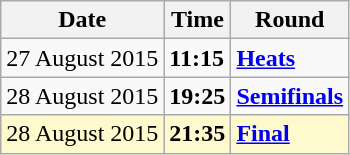<table class="wikitable">
<tr>
<th>Date</th>
<th>Time</th>
<th>Round</th>
</tr>
<tr>
<td>27 August 2015</td>
<td><strong>11:15</strong></td>
<td><strong><a href='#'>Heats</a></strong></td>
</tr>
<tr>
<td>28 August 2015</td>
<td><strong>19:25</strong></td>
<td><strong><a href='#'>Semifinals</a></strong></td>
</tr>
<tr style=background:lemonchiffon>
<td>28 August 2015</td>
<td><strong>21:35</strong></td>
<td><strong><a href='#'>Final</a></strong></td>
</tr>
</table>
